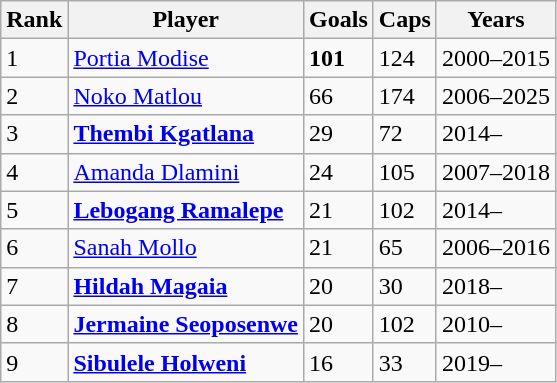<table class="wikitable sortable">
<tr>
<th width =>Rank</th>
<th width =>Player</th>
<th width =>Goals</th>
<th width =>Caps</th>
<th width =>Years</th>
</tr>
<tr>
<td>1</td>
<td align=centre><a href='#'>Portia Modise</a></td>
<td><strong>101</strong></td>
<td>124</td>
<td>2000–2015</td>
</tr>
<tr>
<td>2</td>
<td align=centre><a href='#'>Noko Matlou</a></td>
<td>66</td>
<td>174</td>
<td>2006–2025</td>
</tr>
<tr>
<td>3</td>
<td align=centre><strong><a href='#'>Thembi Kgatlana</a></strong></td>
<td>29</td>
<td>72</td>
<td>2014–</td>
</tr>
<tr>
<td>4</td>
<td align=centre><a href='#'>Amanda Dlamini</a></td>
<td>24</td>
<td>105</td>
<td>2007–2018</td>
</tr>
<tr>
<td>5</td>
<td align=centre><strong><a href='#'>Lebogang Ramalepe</a></strong></td>
<td>21</td>
<td>102</td>
<td>2014–</td>
</tr>
<tr>
<td>6</td>
<td align=centre><a href='#'>Sanah Mollo</a></td>
<td>21</td>
<td>65</td>
<td>2006–2016</td>
</tr>
<tr>
<td>7</td>
<td align=centre><strong><a href='#'>Hildah Magaia</a></strong></td>
<td>20</td>
<td>30</td>
<td>2018–</td>
</tr>
<tr>
<td>8</td>
<td align=centre><strong><a href='#'>Jermaine Seoposenwe</a></strong></td>
<td>20</td>
<td>102</td>
<td>2010–</td>
</tr>
<tr>
<td>9</td>
<td align=centre><strong><a href='#'>Sibulele Holweni</a></strong></td>
<td>16</td>
<td>33</td>
<td>2019–</td>
</tr>
</table>
